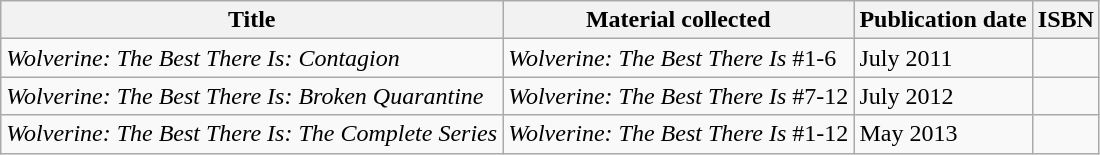<table class="wikitable">
<tr>
<th>Title</th>
<th>Material collected</th>
<th>Publication date</th>
<th>ISBN</th>
</tr>
<tr>
<td><em>Wolverine: The Best There Is: Contagion</em></td>
<td><em>Wolverine: The Best There Is</em> #1-6</td>
<td>July 2011</td>
<td></td>
</tr>
<tr>
<td><em>Wolverine: The Best There Is: Broken Quarantine</em></td>
<td><em>Wolverine: The Best There Is</em> #7-12</td>
<td>July 2012</td>
<td></td>
</tr>
<tr>
<td><em>Wolverine: The Best There Is: The Complete Series</em></td>
<td><em>Wolverine: The Best There Is</em> #1-12</td>
<td>May 2013</td>
<td></td>
</tr>
</table>
